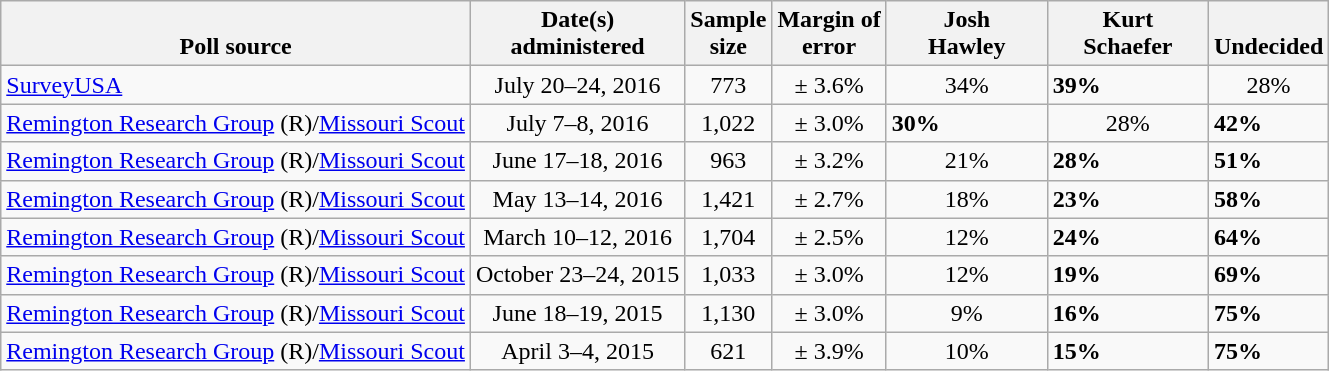<table class="wikitable">
<tr valign= bottom>
<th>Poll source</th>
<th>Date(s)<br>administered</th>
<th>Sample<br>size</th>
<th>Margin of<br>error</th>
<th style="width:100px;">Josh<br>Hawley</th>
<th style="width:100px;">Kurt<br>Schaefer</th>
<th>Undecided</th>
</tr>
<tr>
<td><a href='#'>SurveyUSA</a></td>
<td align=center>July 20–24, 2016</td>
<td align=center>773</td>
<td align=center>± 3.6%</td>
<td align=center>34%</td>
<td><strong>39%</strong></td>
<td align=center>28%</td>
</tr>
<tr>
<td><a href='#'>Remington Research Group</a> (R)/<a href='#'>Missouri Scout</a></td>
<td align=center>July 7–8, 2016</td>
<td align=center>1,022</td>
<td align=center>± 3.0%</td>
<td><strong>30%</strong></td>
<td align=center>28%</td>
<td><strong>42%</strong></td>
</tr>
<tr>
<td><a href='#'>Remington Research Group</a> (R)/<a href='#'>Missouri Scout</a></td>
<td align=center>June 17–18, 2016</td>
<td align=center>963</td>
<td align=center>± 3.2%</td>
<td align=center>21%</td>
<td><strong>28%</strong></td>
<td><strong>51%</strong></td>
</tr>
<tr>
<td><a href='#'>Remington Research Group</a> (R)/<a href='#'>Missouri Scout</a></td>
<td align=center>May 13–14, 2016</td>
<td align=center>1,421</td>
<td align=center>± 2.7%</td>
<td align=center>18%</td>
<td><strong>23%</strong></td>
<td><strong>58%</strong></td>
</tr>
<tr>
<td><a href='#'>Remington Research Group</a> (R)/<a href='#'>Missouri Scout</a></td>
<td align=center>March 10–12, 2016</td>
<td align=center>1,704</td>
<td align=center>± 2.5%</td>
<td align=center>12%</td>
<td><strong>24%</strong></td>
<td><strong>64%</strong></td>
</tr>
<tr>
<td><a href='#'>Remington Research Group</a> (R)/<a href='#'>Missouri Scout</a></td>
<td align=center>October 23–24, 2015</td>
<td align=center>1,033</td>
<td align=center>± 3.0%</td>
<td align=center>12%</td>
<td><strong>19%</strong></td>
<td><strong>69%</strong></td>
</tr>
<tr>
<td><a href='#'>Remington Research Group</a> (R)/<a href='#'>Missouri Scout</a></td>
<td align=center>June 18–19, 2015</td>
<td align=center>1,130</td>
<td align=center>± 3.0%</td>
<td align=center>9%</td>
<td><strong>16%</strong></td>
<td><strong>75%</strong></td>
</tr>
<tr>
<td><a href='#'>Remington Research Group</a> (R)/<a href='#'>Missouri Scout</a></td>
<td align=center>April 3–4, 2015</td>
<td align=center>621</td>
<td align=center>± 3.9%</td>
<td align=center>10%</td>
<td><strong>15%</strong></td>
<td><strong>75%</strong></td>
</tr>
</table>
